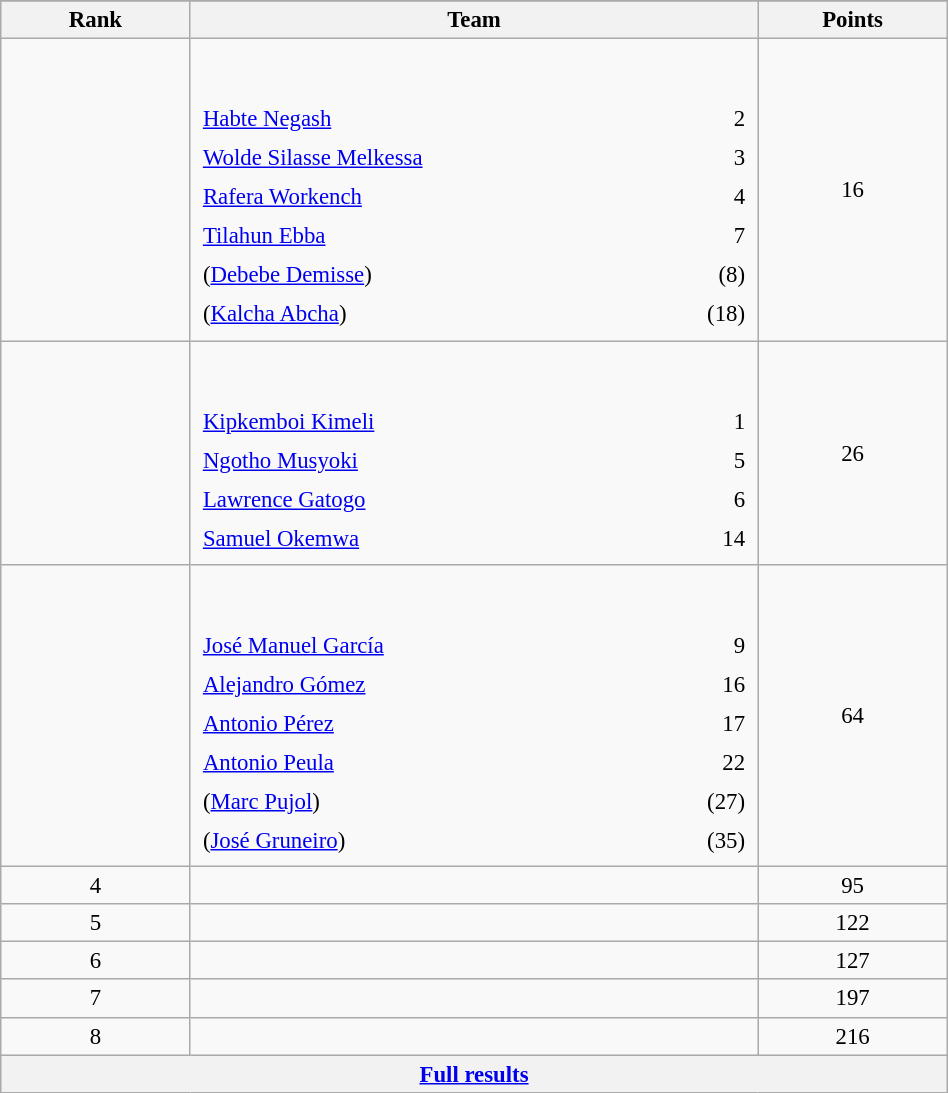<table class="wikitable sortable" style=" text-align:center; font-size:95%;" width="50%">
<tr>
</tr>
<tr>
<th width=10%>Rank</th>
<th width=30%>Team</th>
<th width=10%>Points</th>
</tr>
<tr>
<td align=center></td>
<td align=left> <br><br><table width=100%>
<tr>
<td align=left style="border:0"><a href='#'>Habte Negash</a></td>
<td align=right style="border:0">2</td>
</tr>
<tr>
<td align=left style="border:0"><a href='#'>Wolde Silasse Melkessa</a></td>
<td align=right style="border:0">3</td>
</tr>
<tr>
<td align=left style="border:0"><a href='#'>Rafera Workench</a></td>
<td align=right style="border:0">4</td>
</tr>
<tr>
<td align=left style="border:0"><a href='#'>Tilahun Ebba</a></td>
<td align=right style="border:0">7</td>
</tr>
<tr>
<td align=left style="border:0">(<a href='#'>Debebe Demisse</a>)</td>
<td align=right style="border:0">(8)</td>
</tr>
<tr>
<td align=left style="border:0">(<a href='#'>Kalcha Abcha</a>)</td>
<td align=right style="border:0">(18)</td>
</tr>
</table>
</td>
<td>16</td>
</tr>
<tr>
<td align=center></td>
<td align=left> <br><br><table width=100%>
<tr>
<td align=left style="border:0"><a href='#'>Kipkemboi Kimeli</a></td>
<td align=right style="border:0">1</td>
</tr>
<tr>
<td align=left style="border:0"><a href='#'>Ngotho Musyoki</a></td>
<td align=right style="border:0">5</td>
</tr>
<tr>
<td align=left style="border:0"><a href='#'>Lawrence Gatogo</a></td>
<td align=right style="border:0">6</td>
</tr>
<tr>
<td align=left style="border:0"><a href='#'>Samuel Okemwa</a></td>
<td align=right style="border:0">14</td>
</tr>
</table>
</td>
<td>26</td>
</tr>
<tr>
<td align=center></td>
<td align=left> <br><br><table width=100%>
<tr>
<td align=left style="border:0"><a href='#'>José Manuel García</a></td>
<td align=right style="border:0">9</td>
</tr>
<tr>
<td align=left style="border:0"><a href='#'>Alejandro Gómez</a></td>
<td align=right style="border:0">16</td>
</tr>
<tr>
<td align=left style="border:0"><a href='#'>Antonio Pérez</a></td>
<td align=right style="border:0">17</td>
</tr>
<tr>
<td align=left style="border:0"><a href='#'>Antonio Peula</a></td>
<td align=right style="border:0">22</td>
</tr>
<tr>
<td align=left style="border:0">(<a href='#'>Marc Pujol</a>)</td>
<td align=right style="border:0">(27)</td>
</tr>
<tr>
<td align=left style="border:0">(<a href='#'>José Gruneiro</a>)</td>
<td align=right style="border:0">(35)</td>
</tr>
</table>
</td>
<td>64</td>
</tr>
<tr>
<td align=center>4</td>
<td align=left></td>
<td>95</td>
</tr>
<tr>
<td align=center>5</td>
<td align=left></td>
<td>122</td>
</tr>
<tr>
<td align=center>6</td>
<td align=left></td>
<td>127</td>
</tr>
<tr>
<td align=center>7</td>
<td align=left></td>
<td>197</td>
</tr>
<tr>
<td align=center>8</td>
<td align=left></td>
<td>216</td>
</tr>
<tr class="sortbottom">
<th colspan=3 align=center><a href='#'>Full results</a></th>
</tr>
</table>
